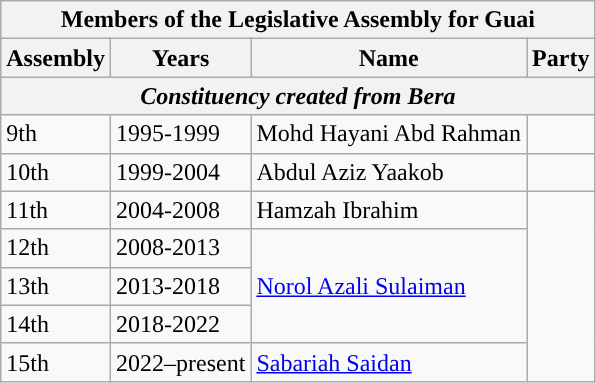<table class="wikitable">
<tr>
<th colspan="4">Members of the Legislative Assembly for Guai</th>
</tr>
<tr>
<th>Assembly</th>
<th>Years</th>
<th>Name</th>
<th>Party</th>
</tr>
<tr>
<th colspan="4"><em>Constituency created from Bera</em></th>
</tr>
<tr>
<td>9th</td>
<td>1995-1999</td>
<td>Mohd Hayani Abd Rahman</td>
<td></td>
</tr>
<tr>
<td>10th</td>
<td>1999-2004</td>
<td>Abdul Aziz Yaakob</td>
<td></td>
</tr>
<tr>
<td>11th</td>
<td>2004-2008</td>
<td>Hamzah Ibrahim</td>
<td rowspan="5"></td>
</tr>
<tr>
<td>12th</td>
<td>2008-2013</td>
<td rowspan="3"><a href='#'>Norol Azali Sulaiman</a></td>
</tr>
<tr>
<td>13th</td>
<td>2013-2018</td>
</tr>
<tr>
<td>14th</td>
<td>2018-2022</td>
</tr>
<tr>
<td>15th</td>
<td>2022–present</td>
<td><a href='#'>Sabariah Saidan</a></td>
</tr>
</table>
